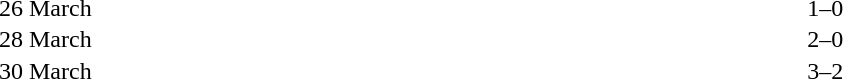<table cellspacing=1 width=70%>
<tr>
<th width=25%></th>
<th width=30%></th>
<th width=15%></th>
<th width=30%></th>
</tr>
<tr>
<td>26 March</td>
<td align=right></td>
<td align=center>1–0</td>
<td></td>
</tr>
<tr>
<td>28 March</td>
<td align=right></td>
<td align=center>2–0</td>
<td></td>
</tr>
<tr>
<td>30 March</td>
<td align=right></td>
<td align=center>3–2</td>
<td></td>
</tr>
</table>
